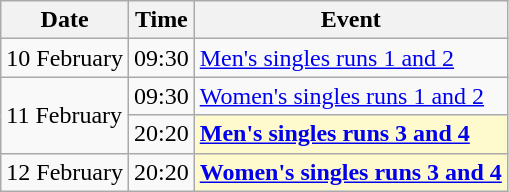<table class=wikitable>
<tr>
<th>Date</th>
<th>Time</th>
<th>Event</th>
</tr>
<tr>
<td>10 February</td>
<td>09:30</td>
<td><a href='#'>Men's singles runs 1 and 2</a></td>
</tr>
<tr>
<td rowspan=2>11 February</td>
<td>09:30</td>
<td><a href='#'>Women's singles runs 1 and 2</a></td>
</tr>
<tr>
<td>20:20</td>
<td style="background:lemonchiffon"><strong><a href='#'>Men's singles runs 3 and 4</a></strong></td>
</tr>
<tr>
<td>12 February</td>
<td>20:20</td>
<td style="background:lemonchiffon"><strong><a href='#'>Women's singles runs 3 and 4</a></strong></td>
</tr>
</table>
